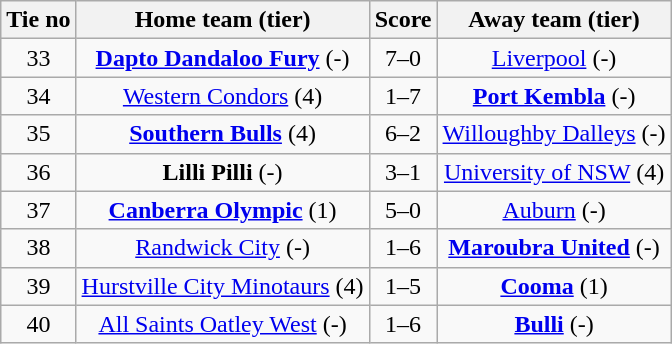<table class="wikitable" style="text-align:center">
<tr>
<th>Tie no</th>
<th>Home team (tier)</th>
<th>Score</th>
<th>Away team (tier)</th>
</tr>
<tr>
<td>33</td>
<td><strong><a href='#'>Dapto Dandaloo Fury</a></strong> (-)</td>
<td>7–0</td>
<td><a href='#'>Liverpool</a> (-)</td>
</tr>
<tr>
<td>34</td>
<td><a href='#'>Western Condors</a> (4)</td>
<td>1–7</td>
<td><strong><a href='#'>Port Kembla</a></strong> (-)</td>
</tr>
<tr>
<td>35</td>
<td><strong><a href='#'>Southern Bulls</a></strong> (4)</td>
<td>6–2</td>
<td><a href='#'>Willoughby Dalleys</a> (-)</td>
</tr>
<tr>
<td>36</td>
<td><strong>Lilli Pilli</strong> (-)</td>
<td>3–1</td>
<td><a href='#'>University of NSW</a> (4)</td>
</tr>
<tr>
<td>37</td>
<td><strong><a href='#'>Canberra Olympic</a></strong> (1)</td>
<td>5–0</td>
<td><a href='#'>Auburn</a> (-)</td>
</tr>
<tr>
<td>38</td>
<td><a href='#'>Randwick City</a> (-)</td>
<td>1–6</td>
<td><strong><a href='#'>Maroubra United</a></strong> (-)</td>
</tr>
<tr>
<td>39</td>
<td><a href='#'>Hurstville City Minotaurs</a> (4)</td>
<td>1–5</td>
<td><strong><a href='#'>Cooma</a></strong> (1)</td>
</tr>
<tr>
<td>40</td>
<td><a href='#'>All Saints Oatley West</a> (-)</td>
<td>1–6</td>
<td><strong><a href='#'>Bulli</a></strong> (-)</td>
</tr>
</table>
